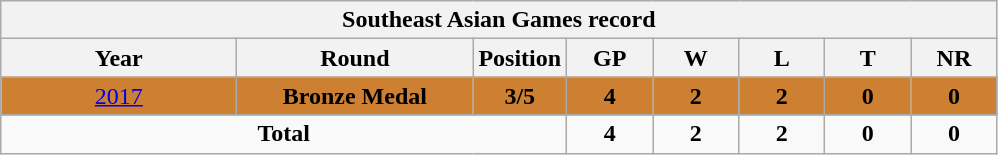<table class="wikitable" style="text-align: center; width=900px;">
<tr>
<th colspan=9>Southeast Asian Games record</th>
</tr>
<tr>
<th width=150>Year</th>
<th width=150>Round</th>
<th width=50>Position</th>
<th width=50>GP</th>
<th width=50>W</th>
<th width=50>L</th>
<th width=50>T</th>
<th width=50>NR</th>
</tr>
<tr style="background:#CD7F32;">
<td> <a href='#'>2017</a></td>
<td><strong>Bronze Medal</strong></td>
<td><strong>3/5</strong></td>
<td><strong>4</strong></td>
<td><strong>2</strong></td>
<td><strong>2</strong></td>
<td><strong>0</strong></td>
<td><strong>0</strong></td>
</tr>
<tr>
<td colspan=3><strong>Total</strong></td>
<td><strong>4</strong></td>
<td><strong>2</strong></td>
<td><strong>2</strong></td>
<td><strong>0</strong></td>
<td><strong>0</strong></td>
</tr>
</table>
